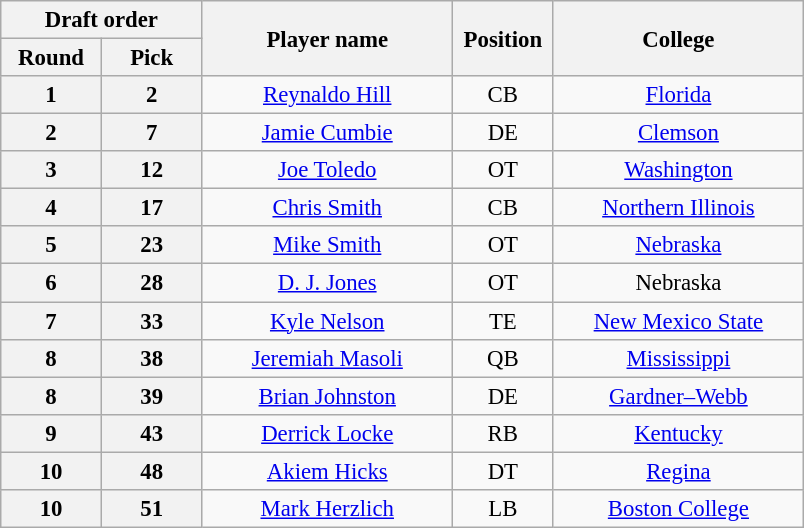<table class="wikitable" style="font-size:95%; text-align:center">
<tr>
<th width="120" colspan="2">Draft order</th>
<th width="160" rowspan="2">Player name</th>
<th width="60" rowspan="2">Position</th>
<th width="160" rowspan="2">College</th>
</tr>
<tr>
<th width="60">Round</th>
<th width="60">Pick</th>
</tr>
<tr>
<th>1</th>
<th>2</th>
<td><a href='#'>Reynaldo Hill</a></td>
<td>CB</td>
<td><a href='#'>Florida</a></td>
</tr>
<tr>
<th>2</th>
<th>7</th>
<td><a href='#'>Jamie Cumbie</a></td>
<td>DE</td>
<td><a href='#'>Clemson</a></td>
</tr>
<tr>
<th>3</th>
<th>12</th>
<td><a href='#'>Joe Toledo</a></td>
<td>OT</td>
<td><a href='#'>Washington</a></td>
</tr>
<tr>
<th>4</th>
<th>17</th>
<td><a href='#'>Chris Smith</a></td>
<td>CB</td>
<td><a href='#'>Northern Illinois</a></td>
</tr>
<tr>
<th>5</th>
<th>23</th>
<td><a href='#'>Mike Smith</a></td>
<td>OT</td>
<td><a href='#'>Nebraska</a></td>
</tr>
<tr>
<th>6</th>
<th>28</th>
<td><a href='#'>D. J. Jones</a></td>
<td>OT</td>
<td>Nebraska</td>
</tr>
<tr>
<th>7</th>
<th>33</th>
<td><a href='#'>Kyle Nelson</a></td>
<td>TE</td>
<td><a href='#'>New Mexico State</a></td>
</tr>
<tr>
<th>8</th>
<th>38</th>
<td><a href='#'>Jeremiah Masoli</a></td>
<td>QB</td>
<td><a href='#'>Mississippi</a></td>
</tr>
<tr>
<th>8</th>
<th>39</th>
<td><a href='#'>Brian Johnston</a></td>
<td>DE</td>
<td><a href='#'>Gardner–Webb</a></td>
</tr>
<tr>
<th>9</th>
<th>43</th>
<td><a href='#'>Derrick Locke</a></td>
<td>RB</td>
<td><a href='#'>Kentucky</a></td>
</tr>
<tr>
<th>10</th>
<th>48</th>
<td><a href='#'>Akiem Hicks</a></td>
<td>DT</td>
<td><a href='#'>Regina</a></td>
</tr>
<tr>
<th>10</th>
<th>51</th>
<td><a href='#'>Mark Herzlich</a></td>
<td>LB</td>
<td><a href='#'>Boston College</a></td>
</tr>
</table>
